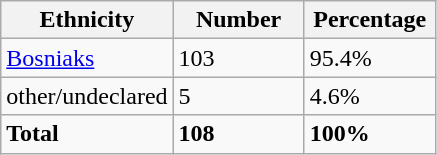<table class="wikitable">
<tr>
<th width="100px">Ethnicity</th>
<th width="80px">Number</th>
<th width="80px">Percentage</th>
</tr>
<tr>
<td><a href='#'>Bosniaks</a></td>
<td>103</td>
<td>95.4%</td>
</tr>
<tr>
<td>other/undeclared</td>
<td>5</td>
<td>4.6%</td>
</tr>
<tr>
<td><strong>Total</strong></td>
<td><strong>108</strong></td>
<td><strong>100%</strong></td>
</tr>
</table>
